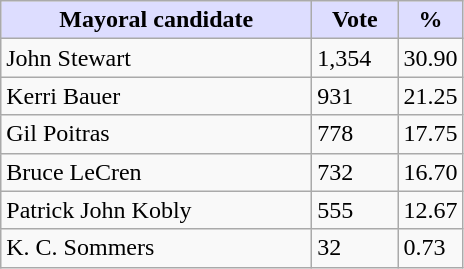<table class="wikitable">
<tr>
<th style="background:#ddf; width:200px;">Mayoral candidate</th>
<th style="background:#ddf; width:50px;">Vote</th>
<th style="background:#ddf; width:30px;">%</th>
</tr>
<tr>
<td>John Stewart</td>
<td>1,354</td>
<td>30.90</td>
</tr>
<tr>
<td>Kerri Bauer</td>
<td>931</td>
<td>21.25</td>
</tr>
<tr>
<td>Gil Poitras</td>
<td>778</td>
<td>17.75</td>
</tr>
<tr>
<td>Bruce LeCren</td>
<td>732</td>
<td>16.70</td>
</tr>
<tr>
<td>Patrick John Kobly</td>
<td>555</td>
<td>12.67</td>
</tr>
<tr>
<td>K. C. Sommers</td>
<td>32</td>
<td>0.73</td>
</tr>
</table>
